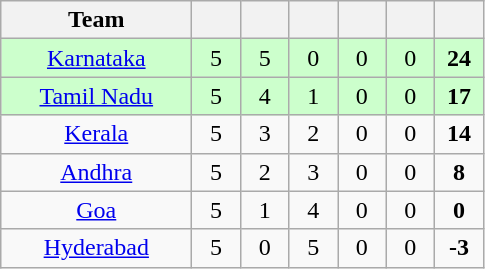<table class="wikitable" style="text-align:center">
<tr>
<th style="width:120px">Team</th>
<th style="width:25px"></th>
<th style="width:25px"></th>
<th style="width:25px"></th>
<th style="width:25px"></th>
<th style="width:25px"></th>
<th style="width:25px"></th>
</tr>
<tr style="background:#cfc;">
<td><a href='#'>Karnataka</a></td>
<td>5</td>
<td>5</td>
<td>0</td>
<td>0</td>
<td>0</td>
<td><strong>24</strong></td>
</tr>
<tr style="background:#cfc;">
<td><a href='#'>Tamil Nadu</a></td>
<td>5</td>
<td>4</td>
<td>1</td>
<td>0</td>
<td>0</td>
<td><strong>17</strong></td>
</tr>
<tr>
<td><a href='#'>Kerala</a></td>
<td>5</td>
<td>3</td>
<td>2</td>
<td>0</td>
<td>0</td>
<td><strong>14</strong></td>
</tr>
<tr>
<td><a href='#'>Andhra</a></td>
<td>5</td>
<td>2</td>
<td>3</td>
<td>0</td>
<td>0</td>
<td><strong>8</strong></td>
</tr>
<tr>
<td><a href='#'>Goa</a></td>
<td>5</td>
<td>1</td>
<td>4</td>
<td>0</td>
<td>0</td>
<td><strong>0</strong></td>
</tr>
<tr>
<td><a href='#'>Hyderabad</a></td>
<td>5</td>
<td>0</td>
<td>5</td>
<td>0</td>
<td>0</td>
<td><strong>-3</strong></td>
</tr>
</table>
